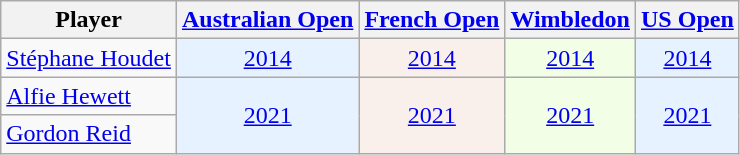<table class="wikitable sortable nowrap" style="text-align:center">
<tr>
<th>Player</th>
<th><a href='#'>Australian Open</a></th>
<th><a href='#'>French Open</a></th>
<th><a href='#'>Wimbledon</a></th>
<th><a href='#'>US Open</a></th>
</tr>
<tr>
<td style="text-align:left;"> <a href='#'>Stéphane Houdet</a></td>
<td style="background: #e6f2ff;"><a href='#'>2014</a></td>
<td style="background: #f9f0eb;"><a href='#'>2014</a></td>
<td style="background: #f2ffe6;"><a href='#'>2014</a></td>
<td style="background: #e6f2ff;"><a href='#'>2014</a></td>
</tr>
<tr>
<td style="text-align:left;"> <a href='#'>Alfie Hewett</a></td>
<td rowspan="2" style="background: #e6f2ff;"><a href='#'>2021</a></td>
<td rowspan="2" style="background: #f9f0eb;"><a href='#'>2021</a></td>
<td rowspan="2" style="background: #f2ffe6;"><a href='#'>2021</a></td>
<td rowspan="2" style="background: #e6f2ff;"><a href='#'>2021</a></td>
</tr>
<tr>
<td style="text-align:left;"> <a href='#'>Gordon Reid</a></td>
</tr>
</table>
